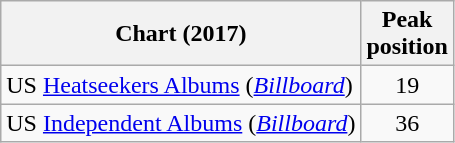<table class="wikitable sortable">
<tr>
<th>Chart (2017)</th>
<th>Peak<br>position</th>
</tr>
<tr>
<td>US <a href='#'>Heatseekers Albums</a> (<em><a href='#'>Billboard</a></em>)</td>
<td align="center">19</td>
</tr>
<tr>
<td>US <a href='#'>Independent Albums</a> (<em><a href='#'>Billboard</a></em>)</td>
<td align="center">36</td>
</tr>
</table>
